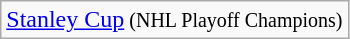<table class="wikitable">
<tr>
<td><a href='#'>Stanley Cup</a><small> (NHL Playoff Champions)</small></td>
</tr>
</table>
